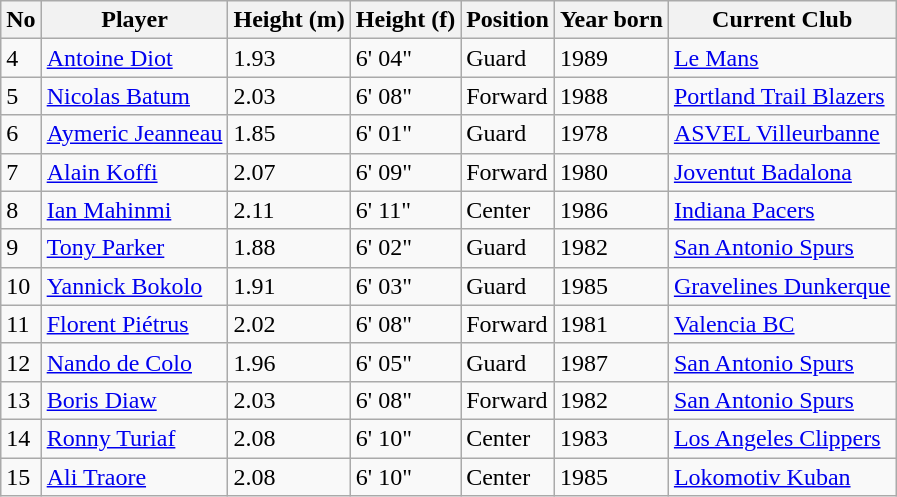<table class="wikitable sortable">
<tr>
<th>No</th>
<th>Player</th>
<th>Height (m)</th>
<th>Height (f)</th>
<th>Position</th>
<th>Year born</th>
<th>Current Club</th>
</tr>
<tr>
<td>4</td>
<td><a href='#'>Antoine Diot</a></td>
<td>1.93</td>
<td>6' 04"</td>
<td>Guard</td>
<td>1989</td>
<td> <a href='#'>Le Mans</a></td>
</tr>
<tr>
<td>5</td>
<td><a href='#'>Nicolas Batum</a></td>
<td>2.03</td>
<td>6' 08"</td>
<td>Forward</td>
<td>1988</td>
<td> <a href='#'>Portland Trail Blazers</a></td>
</tr>
<tr>
<td>6</td>
<td><a href='#'>Aymeric Jeanneau</a></td>
<td>1.85</td>
<td>6' 01"</td>
<td>Guard</td>
<td>1978</td>
<td> <a href='#'>ASVEL Villeurbanne</a></td>
</tr>
<tr>
<td>7</td>
<td><a href='#'>Alain Koffi</a></td>
<td>2.07</td>
<td>6' 09"</td>
<td>Forward</td>
<td>1980</td>
<td> <a href='#'>Joventut Badalona</a></td>
</tr>
<tr>
<td>8</td>
<td><a href='#'>Ian Mahinmi</a></td>
<td>2.11</td>
<td>6' 11"</td>
<td>Center</td>
<td>1986</td>
<td> <a href='#'>Indiana Pacers</a></td>
</tr>
<tr>
<td>9</td>
<td><a href='#'>Tony Parker</a></td>
<td>1.88</td>
<td>6' 02"</td>
<td>Guard</td>
<td>1982</td>
<td> <a href='#'>San Antonio Spurs</a></td>
</tr>
<tr>
<td>10</td>
<td><a href='#'>Yannick Bokolo</a></td>
<td>1.91</td>
<td>6' 03"</td>
<td>Guard</td>
<td>1985</td>
<td> <a href='#'>Gravelines Dunkerque</a></td>
</tr>
<tr>
<td>11</td>
<td><a href='#'>Florent Piétrus</a></td>
<td>2.02</td>
<td>6' 08"</td>
<td>Forward</td>
<td>1981</td>
<td> <a href='#'>Valencia BC</a></td>
</tr>
<tr>
<td>12</td>
<td><a href='#'>Nando de Colo</a></td>
<td>1.96</td>
<td>6' 05"</td>
<td>Guard</td>
<td>1987</td>
<td> <a href='#'>San Antonio Spurs</a></td>
</tr>
<tr>
<td>13</td>
<td><a href='#'>Boris Diaw</a></td>
<td>2.03</td>
<td>6' 08"</td>
<td>Forward</td>
<td>1982</td>
<td> <a href='#'>San Antonio Spurs</a></td>
</tr>
<tr>
<td>14</td>
<td><a href='#'>Ronny Turiaf</a></td>
<td>2.08</td>
<td>6' 10"</td>
<td>Center</td>
<td>1983</td>
<td> <a href='#'>Los Angeles Clippers</a></td>
</tr>
<tr>
<td>15</td>
<td><a href='#'>Ali Traore</a></td>
<td>2.08</td>
<td>6' 10"</td>
<td>Center</td>
<td>1985</td>
<td> <a href='#'>Lokomotiv Kuban</a></td>
</tr>
</table>
